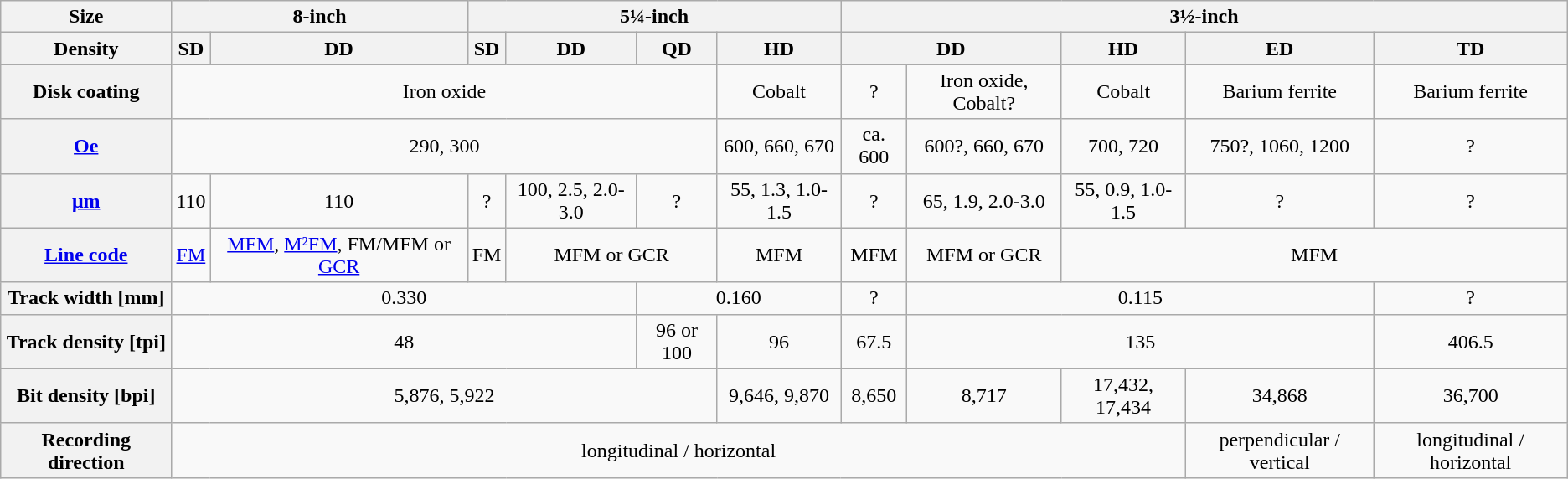<table class="wikitable" style="text-align:center;">
<tr>
<th>Size</th>
<th colspan="2">8-inch</th>
<th colspan="4">5¼-inch</th>
<th colspan="5">3½-inch</th>
</tr>
<tr>
<th>Density</th>
<th>SD</th>
<th>DD</th>
<th>SD</th>
<th>DD</th>
<th>QD</th>
<th>HD</th>
<th colspan="2">DD</th>
<th>HD</th>
<th>ED</th>
<th>TD</th>
</tr>
<tr>
<th>Disk coating</th>
<td colspan="5">Iron oxide</td>
<td>Cobalt</td>
<td>?</td>
<td>Iron oxide, Cobalt?</td>
<td>Cobalt</td>
<td>Barium ferrite</td>
<td>Barium ferrite </td>
</tr>
<tr>
<th><a href='#'>Oe</a></th>
<td colspan="5">290, 300</td>
<td>600, 660, 670</td>
<td>ca. 600</td>
<td>600?, 660, 670</td>
<td>700, 720</td>
<td>750?, 1060, 1200</td>
<td>?</td>
</tr>
<tr>
<th><a href='#'>μm</a></th>
<td>110</td>
<td>110</td>
<td>?</td>
<td>100, 2.5, 2.0-3.0</td>
<td>?</td>
<td>55, 1.3, 1.0-1.5</td>
<td>?</td>
<td>65, 1.9, 2.0-3.0</td>
<td>55, 0.9, 1.0-1.5</td>
<td>?</td>
<td>?</td>
</tr>
<tr>
<th><a href='#'>Line code</a></th>
<td><a href='#'>FM</a></td>
<td><a href='#'>MFM</a>, <a href='#'>M²FM</a>, FM/MFM or <a href='#'>GCR</a></td>
<td>FM</td>
<td colspan="2">MFM or GCR</td>
<td>MFM</td>
<td>MFM</td>
<td>MFM or GCR</td>
<td colspan="3">MFM</td>
</tr>
<tr>
<th>Track width [mm]</th>
<td colspan="4">0.330</td>
<td colspan="2">0.160</td>
<td>?</td>
<td colspan="3">0.115</td>
<td>?</td>
</tr>
<tr>
<th>Track density [tpi]</th>
<td colspan="4">48</td>
<td>96 or 100</td>
<td>96</td>
<td>67.5</td>
<td colspan="3">135</td>
<td>406.5</td>
</tr>
<tr>
<th>Bit density [bpi]</th>
<td colspan="5">5,876, 5,922</td>
<td>9,646, 9,870</td>
<td>8,650</td>
<td>8,717</td>
<td>17,432, 17,434</td>
<td>34,868</td>
<td>36,700</td>
</tr>
<tr>
<th>Recording direction</th>
<td colspan="9">longitudinal / horizontal</td>
<td>perpendicular / vertical</td>
<td>longitudinal / horizontal</td>
</tr>
</table>
